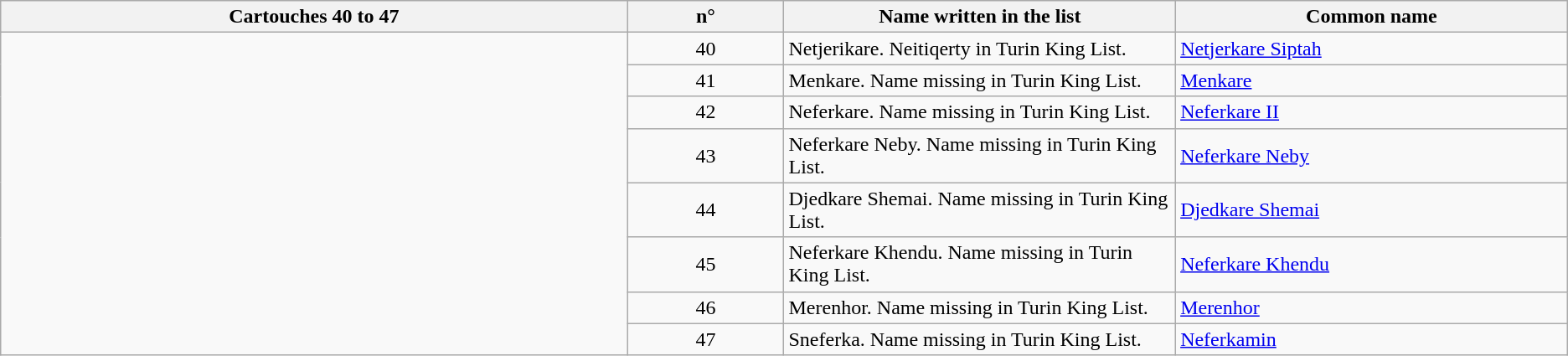<table class="wikitable">
<tr>
<th width = "40%">Cartouches 40 to 47</th>
<th width = "10%">n°</th>
<th width = "25%">Name written in the list</th>
<th width = "25%">Common name</th>
</tr>
<tr>
<td rowspan = "8"></td>
<td align = "center">40</td>
<td>Netjerikare. Neitiqerty in Turin King List.</td>
<td><a href='#'>Netjerkare Siptah</a></td>
</tr>
<tr>
<td align = "center">41</td>
<td>Menkare. Name missing in Turin King List.</td>
<td><a href='#'>Menkare</a></td>
</tr>
<tr>
<td align = "center">42</td>
<td>Neferkare. Name missing in Turin King List.</td>
<td><a href='#'>Neferkare II</a></td>
</tr>
<tr>
<td align = "center">43</td>
<td>Neferkare Neby. Name missing in Turin King List.</td>
<td><a href='#'>Neferkare Neby</a></td>
</tr>
<tr>
<td align = "center">44</td>
<td>Djedkare Shemai. Name missing in Turin King List.</td>
<td><a href='#'>Djedkare Shemai</a></td>
</tr>
<tr>
<td align = "center">45</td>
<td>Neferkare Khendu. Name missing in Turin King List.</td>
<td><a href='#'>Neferkare Khendu</a></td>
</tr>
<tr>
<td align = "center">46</td>
<td>Merenhor. Name missing in Turin King List.</td>
<td><a href='#'>Merenhor</a></td>
</tr>
<tr>
<td align = "center">47</td>
<td>Sneferka. Name missing in Turin King List.</td>
<td><a href='#'>Neferkamin</a></td>
</tr>
</table>
